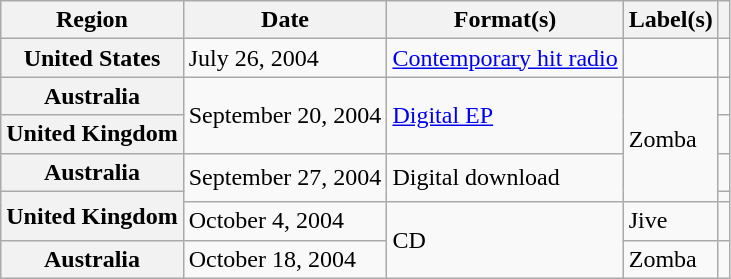<table class="wikitable plainrowheaders">
<tr>
<th scope="col">Region</th>
<th scope="col">Date</th>
<th scope="col">Format(s)</th>
<th scope="col">Label(s)</th>
<th scope="col"></th>
</tr>
<tr>
<th scope="row">United States</th>
<td>July 26, 2004</td>
<td><a href='#'>Contemporary hit radio</a></td>
<td></td>
<td></td>
</tr>
<tr>
<th scope="row">Australia</th>
<td rowspan="2">September 20, 2004</td>
<td rowspan="2"><a href='#'>Digital EP</a></td>
<td rowspan="4">Zomba</td>
<td></td>
</tr>
<tr>
<th scope="row">United Kingdom</th>
<td></td>
</tr>
<tr>
<th scope="row">Australia</th>
<td rowspan="2">September 27, 2004</td>
<td rowspan="2">Digital download</td>
<td></td>
</tr>
<tr>
<th scope="row" rowspan="2">United Kingdom</th>
<td></td>
</tr>
<tr>
<td>October 4, 2004</td>
<td rowspan="2">CD</td>
<td>Jive</td>
<td></td>
</tr>
<tr>
<th scope="row">Australia</th>
<td>October 18, 2004</td>
<td>Zomba</td>
<td></td>
</tr>
</table>
